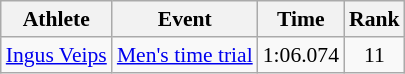<table class=wikitable style="font-size:90%">
<tr>
<th>Athlete</th>
<th>Event</th>
<th>Time</th>
<th>Rank</th>
</tr>
<tr align=center>
<td align=left><a href='#'>Ingus Veips</a></td>
<td align=left><a href='#'>Men's time trial</a></td>
<td>1:06.074</td>
<td>11</td>
</tr>
</table>
